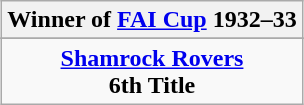<table class="wikitable" style="text-align: center; margin: 0 auto;">
<tr>
<th>Winner of <a href='#'>FAI Cup</a> 1932–33</th>
</tr>
<tr>
</tr>
<tr>
<td><strong><a href='#'>Shamrock Rovers</a></strong><br><strong>6th Title</strong></td>
</tr>
</table>
